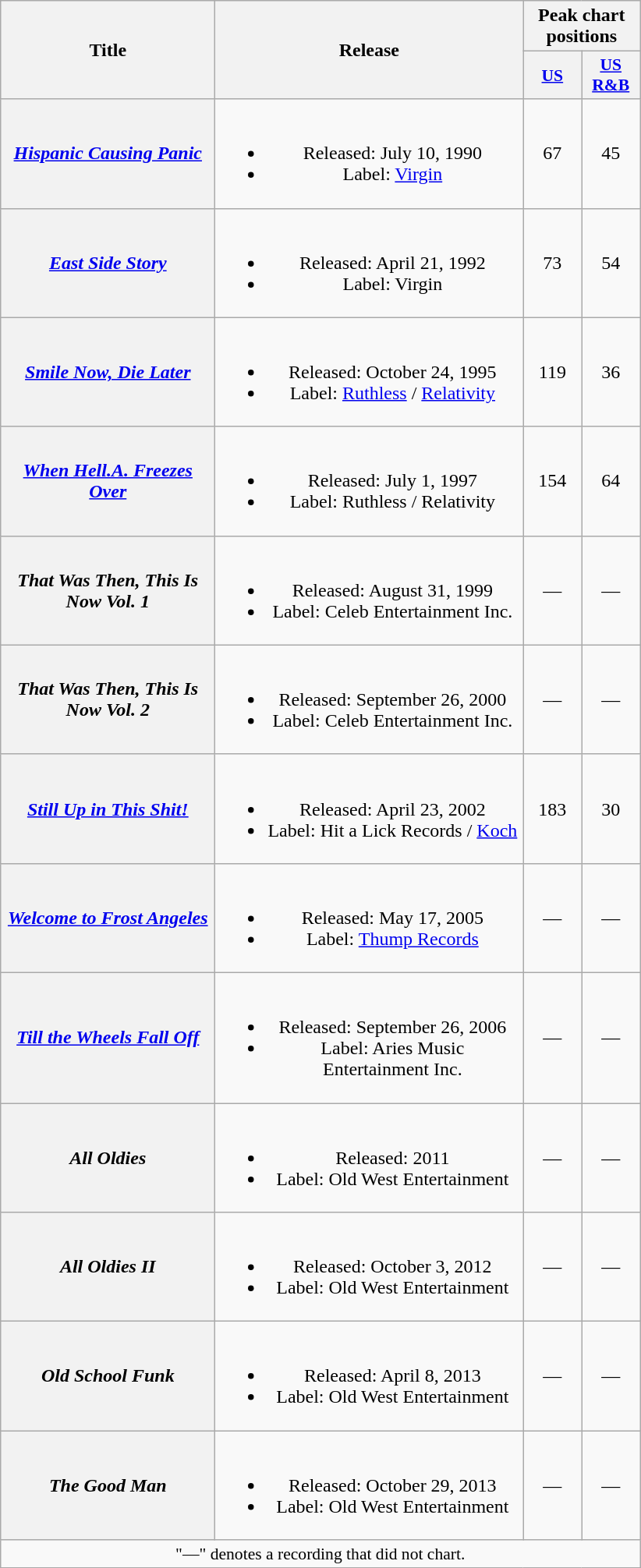<table class="wikitable plainrowheaders" style="text-align:center;">
<tr>
<th scope="col" rowspan="2" style="width:11em;">Title</th>
<th scope="col" rowspan="2" style="width:16em;">Release</th>
<th colspan="2" scope="col">Peak chart positions</th>
</tr>
<tr>
<th scope="col" style="width:3em;font-size:90%;"><a href='#'>US</a><br></th>
<th scope="col" style="width:3em;font-size:90%;"><a href='#'>US<br>R&B</a><br></th>
</tr>
<tr>
<th scope="row"><em><a href='#'>Hispanic Causing Panic</a></em></th>
<td><br><ul><li>Released: July 10, 1990</li><li>Label: <a href='#'>Virgin</a></li></ul></td>
<td>67</td>
<td>45</td>
</tr>
<tr>
<th scope="row"><em><a href='#'>East Side Story</a></em></th>
<td><br><ul><li>Released: April 21, 1992</li><li>Label: Virgin</li></ul></td>
<td>73</td>
<td>54</td>
</tr>
<tr>
<th scope="row"><em><a href='#'>Smile Now, Die Later</a></em></th>
<td><br><ul><li>Released: October 24, 1995</li><li>Label: <a href='#'>Ruthless</a> / <a href='#'>Relativity</a></li></ul></td>
<td>119</td>
<td>36</td>
</tr>
<tr>
<th scope="row"><em><a href='#'>When Hell.A. Freezes Over</a></em></th>
<td><br><ul><li>Released: July 1, 1997</li><li>Label: Ruthless / Relativity</li></ul></td>
<td>154</td>
<td>64</td>
</tr>
<tr>
<th scope="row"><em>That Was Then, This Is Now Vol. 1</em></th>
<td><br><ul><li>Released: August 31, 1999</li><li>Label: Celeb Entertainment Inc.</li></ul></td>
<td>—</td>
<td>—</td>
</tr>
<tr>
<th scope="row"><em>That Was Then, This Is Now Vol. 2</em></th>
<td><br><ul><li>Released: September 26, 2000</li><li>Label: Celeb Entertainment Inc.</li></ul></td>
<td>—</td>
<td>—</td>
</tr>
<tr>
<th scope="row"><em><a href='#'>Still Up in This Shit!</a></em></th>
<td><br><ul><li>Released: April 23, 2002</li><li>Label: Hit a Lick Records / <a href='#'>Koch</a></li></ul></td>
<td>183</td>
<td>30</td>
</tr>
<tr>
<th scope="row"><em><a href='#'>Welcome to Frost Angeles</a></em></th>
<td><br><ul><li>Released: May 17, 2005</li><li>Label: <a href='#'>Thump Records</a></li></ul></td>
<td>—</td>
<td>—</td>
</tr>
<tr>
<th scope="row"><em><a href='#'>Till the Wheels Fall Off</a></em></th>
<td><br><ul><li>Released: September 26, 2006</li><li>Label: Aries Music Entertainment Inc.</li></ul></td>
<td>—</td>
<td>—</td>
</tr>
<tr>
<th scope="row"><em>All Oldies</em></th>
<td><br><ul><li>Released: 2011</li><li>Label: Old West Entertainment</li></ul></td>
<td>—</td>
<td>—</td>
</tr>
<tr>
<th scope="row"><em>All Oldies II</em></th>
<td><br><ul><li>Released: October 3, 2012</li><li>Label: Old West Entertainment</li></ul></td>
<td>—</td>
<td>—</td>
</tr>
<tr>
<th scope="row"><em>Old School Funk</em></th>
<td><br><ul><li>Released: April 8, 2013</li><li>Label: Old West Entertainment</li></ul></td>
<td>—</td>
<td>—</td>
</tr>
<tr>
<th scope="row"><em>The Good Man</em></th>
<td><br><ul><li>Released: October 29, 2013</li><li>Label: Old West Entertainment</li></ul></td>
<td>—</td>
<td>—</td>
</tr>
<tr>
<td colspan="4" style="font-size:90%">"—" denotes a recording that did not chart.</td>
</tr>
</table>
